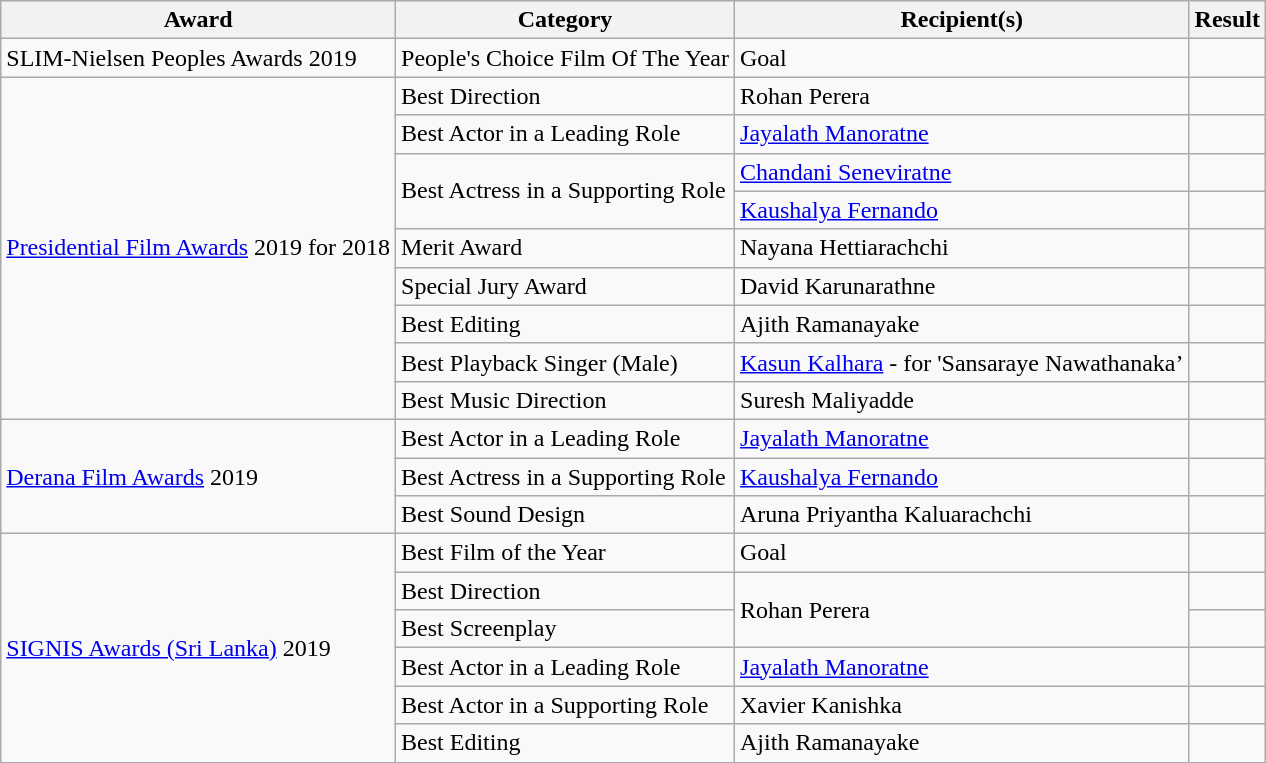<table class="wikitable">
<tr>
<th>Award</th>
<th>Category</th>
<th>Recipient(s)</th>
<th>Result</th>
</tr>
<tr>
<td rowspan="1">SLIM-Nielsen Peoples Awards 2019</td>
<td>People's Choice Film Of The Year</td>
<td>Goal</td>
<td></td>
</tr>
<tr>
<td rowspan="9"><a href='#'>Presidential Film Awards</a> 2019 for 2018</td>
<td>Best Direction</td>
<td>Rohan Perera</td>
<td></td>
</tr>
<tr>
<td>Best Actor in a Leading Role</td>
<td><a href='#'>Jayalath Manoratne</a></td>
<td></td>
</tr>
<tr>
<td rowspan="2">Best Actress in a Supporting Role</td>
<td><a href='#'>Chandani Seneviratne</a></td>
<td></td>
</tr>
<tr>
<td><a href='#'>Kaushalya Fernando</a></td>
<td></td>
</tr>
<tr>
<td>Merit Award</td>
<td>Nayana Hettiarachchi</td>
<td></td>
</tr>
<tr>
<td>Special Jury Award</td>
<td>David Karunarathne</td>
<td></td>
</tr>
<tr>
<td>Best Editing</td>
<td>Ajith Ramanayake</td>
<td></td>
</tr>
<tr>
<td>Best Playback Singer (Male)</td>
<td><a href='#'>Kasun Kalhara</a> - for 'Sansaraye Nawathanaka’</td>
<td></td>
</tr>
<tr>
<td>Best Music Direction</td>
<td>Suresh Maliyadde</td>
<td></td>
</tr>
<tr>
<td rowspan="3"><a href='#'>Derana Film Awards</a> 2019</td>
<td>Best Actor in a Leading Role</td>
<td><a href='#'>Jayalath Manoratne</a></td>
<td></td>
</tr>
<tr>
<td>Best Actress in a Supporting Role</td>
<td><a href='#'>Kaushalya Fernando</a></td>
<td></td>
</tr>
<tr>
<td>Best Sound Design</td>
<td>Aruna Priyantha Kaluarachchi</td>
<td></td>
</tr>
<tr>
<td rowspan="6"><a href='#'>SIGNIS Awards (Sri Lanka)</a> 2019</td>
<td>Best Film of the Year</td>
<td>Goal</td>
<td></td>
</tr>
<tr>
<td>Best Direction</td>
<td rowspan="2">Rohan Perera</td>
<td></td>
</tr>
<tr>
<td>Best Screenplay</td>
<td></td>
</tr>
<tr>
<td>Best Actor in a Leading Role</td>
<td><a href='#'>Jayalath Manoratne</a></td>
<td></td>
</tr>
<tr>
<td>Best Actor in a Supporting Role</td>
<td>Xavier Kanishka</td>
<td></td>
</tr>
<tr>
<td>Best Editing</td>
<td>Ajith Ramanayake</td>
<td></td>
</tr>
</table>
